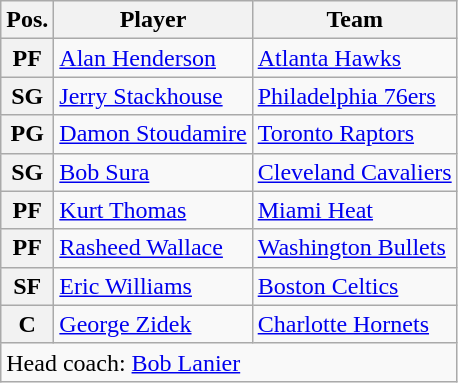<table class="wikitable">
<tr>
<th>Pos.</th>
<th>Player</th>
<th>Team</th>
</tr>
<tr>
<th>PF</th>
<td><a href='#'>Alan Henderson</a></td>
<td><a href='#'>Atlanta Hawks</a></td>
</tr>
<tr>
<th>SG</th>
<td><a href='#'>Jerry Stackhouse</a></td>
<td><a href='#'>Philadelphia 76ers</a></td>
</tr>
<tr>
<th>PG</th>
<td><a href='#'>Damon Stoudamire</a></td>
<td><a href='#'>Toronto Raptors</a></td>
</tr>
<tr>
<th>SG</th>
<td><a href='#'>Bob Sura</a></td>
<td><a href='#'>Cleveland Cavaliers</a></td>
</tr>
<tr>
<th>PF</th>
<td><a href='#'>Kurt Thomas</a></td>
<td><a href='#'>Miami Heat</a></td>
</tr>
<tr>
<th>PF</th>
<td><a href='#'>Rasheed Wallace</a></td>
<td><a href='#'>Washington Bullets</a></td>
</tr>
<tr>
<th>SF</th>
<td><a href='#'>Eric Williams</a></td>
<td><a href='#'>Boston Celtics</a></td>
</tr>
<tr>
<th>C</th>
<td><a href='#'>George Zidek</a></td>
<td><a href='#'>Charlotte Hornets</a></td>
</tr>
<tr>
<td colspan="3">Head coach: <a href='#'>Bob Lanier</a></td>
</tr>
</table>
